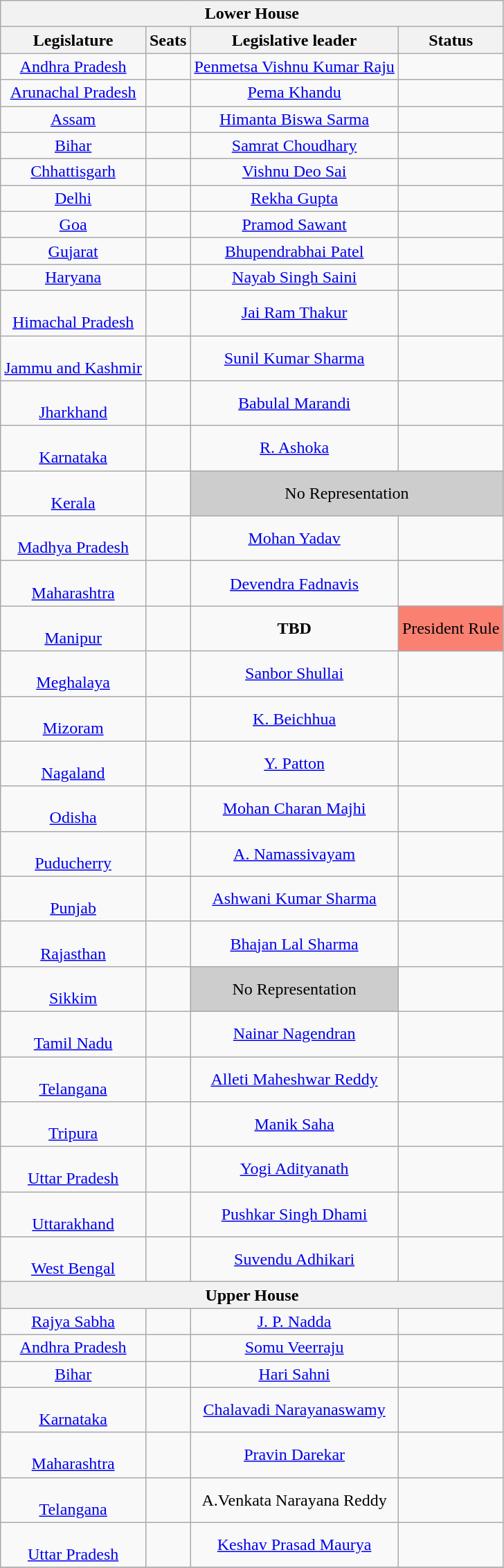<table class="wikitable sortable" style="text-align:center;">
<tr>
<th Colspan=4>Lower House</th>
</tr>
<tr>
<th>Legislature</th>
<th>Seats</th>
<th>Legislative leader</th>
<th>Status</th>
</tr>
<tr>
<td><a href='#'>Andhra Pradesh</a></td>
<td></td>
<td><a href='#'>Penmetsa Vishnu Kumar Raju</a></td>
<td></td>
</tr>
<tr>
<td><a href='#'>Arunachal Pradesh</a></td>
<td></td>
<td><a href='#'>Pema Khandu</a></td>
<td></td>
</tr>
<tr>
<td><a href='#'>Assam</a></td>
<td></td>
<td><a href='#'>Himanta Biswa Sarma</a></td>
<td></td>
</tr>
<tr>
<td><a href='#'>Bihar</a></td>
<td></td>
<td><a href='#'>Samrat Choudhary</a></td>
<td></td>
</tr>
<tr>
<td><a href='#'>Chhattisgarh</a></td>
<td></td>
<td><a href='#'>Vishnu Deo Sai</a></td>
<td></td>
</tr>
<tr>
<td><a href='#'>Delhi</a></td>
<td></td>
<td><a href='#'>Rekha Gupta</a></td>
<td></td>
</tr>
<tr>
<td><a href='#'>Goa</a></td>
<td></td>
<td><a href='#'>Pramod Sawant</a></td>
<td></td>
</tr>
<tr>
<td><a href='#'>Gujarat</a></td>
<td></td>
<td><a href='#'>Bhupendrabhai Patel</a></td>
<td></td>
</tr>
<tr>
<td><a href='#'>Haryana</a></td>
<td></td>
<td><a href='#'>Nayab Singh Saini</a></td>
<td></td>
</tr>
<tr>
<td><br><a href='#'>Himachal Pradesh</a></td>
<td></td>
<td><a href='#'>Jai Ram Thakur</a></td>
<td></td>
</tr>
<tr>
<td><br><a href='#'>Jammu and Kashmir</a></td>
<td></td>
<td><a href='#'>Sunil Kumar Sharma</a></td>
<td></td>
</tr>
<tr>
<td><br><a href='#'>Jharkhand</a></td>
<td></td>
<td><a href='#'>Babulal Marandi</a></td>
<td></td>
</tr>
<tr>
<td><br><a href='#'>Karnataka</a></td>
<td></td>
<td><a href='#'>R. Ashoka</a></td>
<td></td>
</tr>
<tr>
<td><br><a href='#'>Kerala</a></td>
<td></td>
<td Colspan=2 Bgcolor=#CDCDCD>No Representation</td>
</tr>
<tr>
<td><br><a href='#'>Madhya Pradesh</a></td>
<td></td>
<td><a href='#'>Mohan Yadav</a></td>
<td></td>
</tr>
<tr>
<td><br><a href='#'>Maharashtra</a></td>
<td></td>
<td><a href='#'>Devendra Fadnavis</a></td>
<td></td>
</tr>
<tr>
<td><br><a href='#'>Manipur</a></td>
<td></td>
<td><strong>TBD</strong></td>
<td bgcolor=Salmon>President Rule</td>
</tr>
<tr>
<td><br><a href='#'>Meghalaya</a></td>
<td></td>
<td><a href='#'>Sanbor Shullai</a></td>
<td></td>
</tr>
<tr>
<td><br><a href='#'>Mizoram</a></td>
<td></td>
<td><a href='#'>K. Beichhua</a></td>
<td></td>
</tr>
<tr>
<td><br><a href='#'>Nagaland</a></td>
<td></td>
<td><a href='#'>Y. Patton</a></td>
<td></td>
</tr>
<tr>
<td><br><a href='#'>Odisha</a></td>
<td></td>
<td><a href='#'>Mohan Charan Majhi</a></td>
<td></td>
</tr>
<tr>
<td><br><a href='#'>Puducherry</a></td>
<td></td>
<td><a href='#'>A. Namassivayam</a></td>
<td></td>
</tr>
<tr>
<td><br><a href='#'>Punjab</a></td>
<td></td>
<td><a href='#'>Ashwani Kumar Sharma</a></td>
<td></td>
</tr>
<tr>
<td><br><a href='#'>Rajasthan</a></td>
<td></td>
<td><a href='#'>Bhajan Lal Sharma</a></td>
<td></td>
</tr>
<tr>
<td><br><a href='#'>Sikkim</a></td>
<td></td>
<td Bgcolor=#CDCDCD>No Representation</td>
<td></td>
</tr>
<tr>
<td><br><a href='#'>Tamil Nadu</a></td>
<td></td>
<td><a href='#'>Nainar Nagendran</a></td>
<td></td>
</tr>
<tr>
<td><br><a href='#'>Telangana</a></td>
<td></td>
<td><a href='#'>Alleti Maheshwar Reddy</a></td>
<td></td>
</tr>
<tr>
<td><br><a href='#'>Tripura</a></td>
<td></td>
<td><a href='#'>Manik Saha</a></td>
<td></td>
</tr>
<tr>
<td><br><a href='#'>Uttar Pradesh</a></td>
<td></td>
<td><a href='#'>Yogi Adityanath</a></td>
<td></td>
</tr>
<tr>
<td><br><a href='#'>Uttarakhand</a></td>
<td></td>
<td><a href='#'>Pushkar Singh Dhami</a></td>
<td></td>
</tr>
<tr>
<td><br><a href='#'>West Bengal</a></td>
<td></td>
<td><a href='#'>Suvendu Adhikari</a></td>
<td></td>
</tr>
<tr>
<th Colspan=4>Upper House</th>
</tr>
<tr>
<td><a href='#'>Rajya Sabha</a></td>
<td></td>
<td><a href='#'>J. P. Nadda</a></td>
<td></td>
</tr>
<tr>
<td><a href='#'>Andhra Pradesh</a></td>
<td></td>
<td><a href='#'>Somu Veerraju</a></td>
<td></td>
</tr>
<tr>
<td><a href='#'>Bihar</a></td>
<td></td>
<td><a href='#'>Hari Sahni</a></td>
<td></td>
</tr>
<tr>
<td><br><a href='#'>Karnataka</a></td>
<td></td>
<td><a href='#'>Chalavadi Narayanaswamy</a></td>
<td></td>
</tr>
<tr>
<td><br><a href='#'>Maharashtra</a></td>
<td></td>
<td><a href='#'>Pravin Darekar</a></td>
<td></td>
</tr>
<tr>
<td><br><a href='#'>Telangana</a></td>
<td></td>
<td>A.Venkata Narayana Reddy</td>
<td></td>
</tr>
<tr>
<td><br><a href='#'>Uttar Pradesh</a></td>
<td></td>
<td><a href='#'>Keshav Prasad Maurya</a></td>
<td></td>
</tr>
<tr>
</tr>
</table>
